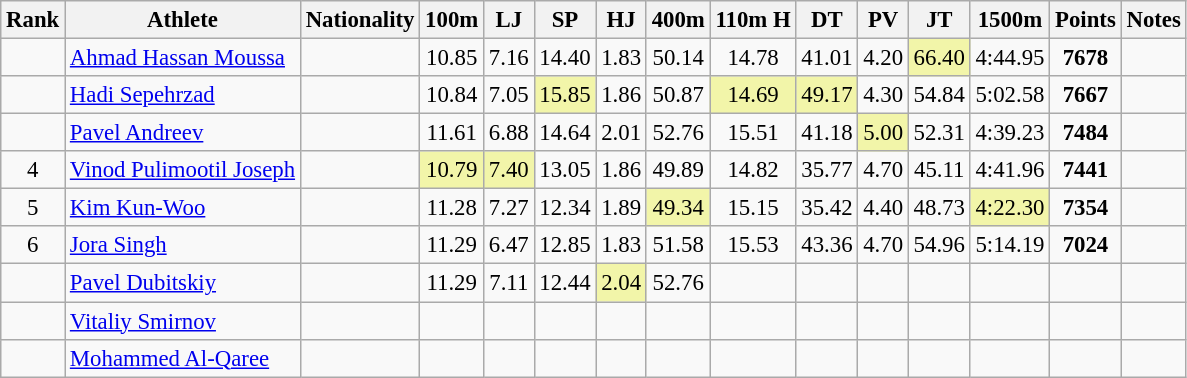<table class="wikitable sortable" style=" text-align:center;font-size:95%">
<tr>
<th>Rank</th>
<th>Athlete</th>
<th>Nationality</th>
<th>100m</th>
<th>LJ</th>
<th>SP</th>
<th>HJ</th>
<th>400m</th>
<th>110m H</th>
<th>DT</th>
<th>PV</th>
<th>JT</th>
<th>1500m</th>
<th>Points</th>
<th>Notes</th>
</tr>
<tr>
<td></td>
<td align=left><a href='#'>Ahmad Hassan Moussa</a></td>
<td align=left></td>
<td>10.85</td>
<td>7.16</td>
<td>14.40</td>
<td>1.83</td>
<td>50.14</td>
<td>14.78</td>
<td>41.01</td>
<td>4.20</td>
<td bgcolor=#F2F5A9>66.40</td>
<td>4:44.95</td>
<td><strong>7678</strong></td>
<td></td>
</tr>
<tr>
<td></td>
<td align=left><a href='#'>Hadi Sepehrzad</a></td>
<td align=left></td>
<td>10.84</td>
<td>7.05</td>
<td bgcolor=#F2F5A9>15.85</td>
<td>1.86</td>
<td>50.87</td>
<td bgcolor=#F2F5A9>14.69</td>
<td bgcolor=#F2F5A9>49.17</td>
<td>4.30</td>
<td>54.84</td>
<td>5:02.58</td>
<td><strong>7667</strong></td>
<td></td>
</tr>
<tr>
<td></td>
<td align=left><a href='#'>Pavel Andreev</a></td>
<td align=left></td>
<td>11.61</td>
<td>6.88</td>
<td>14.64</td>
<td>2.01</td>
<td>52.76</td>
<td>15.51</td>
<td>41.18</td>
<td bgcolor=#F2F5A9>5.00</td>
<td>52.31</td>
<td>4:39.23</td>
<td><strong>7484</strong></td>
<td></td>
</tr>
<tr>
<td>4</td>
<td align=left><a href='#'>Vinod Pulimootil Joseph</a></td>
<td align=left></td>
<td bgcolor=#F2F5A9>10.79</td>
<td bgcolor=#F2F5A9>7.40</td>
<td>13.05</td>
<td>1.86</td>
<td>49.89</td>
<td>14.82</td>
<td>35.77</td>
<td>4.70</td>
<td>45.11</td>
<td>4:41.96</td>
<td><strong>7441</strong></td>
<td></td>
</tr>
<tr>
<td>5</td>
<td align=left><a href='#'>Kim Kun-Woo</a></td>
<td align=left></td>
<td>11.28</td>
<td>7.27</td>
<td>12.34</td>
<td>1.89</td>
<td bgcolor=#F2F5A9>49.34</td>
<td>15.15</td>
<td>35.42</td>
<td>4.40</td>
<td>48.73</td>
<td bgcolor=#F2F5A9>4:22.30</td>
<td><strong>7354</strong></td>
<td></td>
</tr>
<tr>
<td>6</td>
<td align=left><a href='#'>Jora Singh</a></td>
<td align=left></td>
<td>11.29</td>
<td>6.47</td>
<td>12.85</td>
<td>1.83</td>
<td>51.58</td>
<td>15.53</td>
<td>43.36</td>
<td>4.70</td>
<td>54.96</td>
<td>5:14.19</td>
<td><strong>7024</strong></td>
<td></td>
</tr>
<tr>
<td></td>
<td align=left><a href='#'>Pavel Dubitskiy</a></td>
<td align=left></td>
<td>11.29</td>
<td>7.11</td>
<td>12.44</td>
<td bgcolor=#F2F5A9>2.04</td>
<td>52.76</td>
<td></td>
<td></td>
<td></td>
<td></td>
<td></td>
<td><strong></strong></td>
<td></td>
</tr>
<tr>
<td></td>
<td align=left><a href='#'>Vitaliy Smirnov</a></td>
<td align=left></td>
<td></td>
<td></td>
<td></td>
<td></td>
<td></td>
<td></td>
<td></td>
<td></td>
<td></td>
<td></td>
<td><strong></strong></td>
<td></td>
</tr>
<tr>
<td></td>
<td align=left><a href='#'>Mohammed Al-Qaree</a></td>
<td align=left></td>
<td></td>
<td></td>
<td></td>
<td></td>
<td></td>
<td></td>
<td></td>
<td></td>
<td></td>
<td></td>
<td><strong></strong></td>
<td></td>
</tr>
</table>
